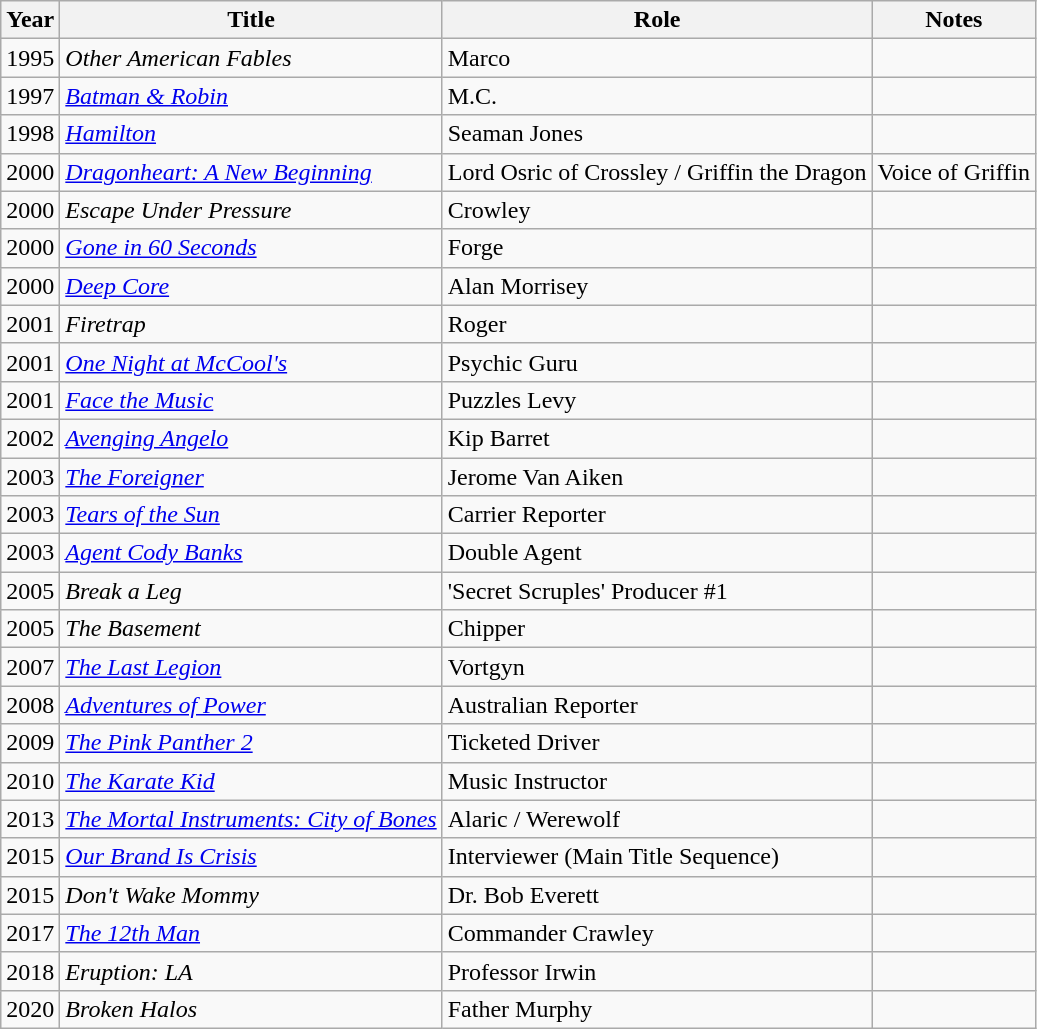<table class="wikitable sortable">
<tr>
<th>Year</th>
<th>Title</th>
<th>Role</th>
<th class="unsortable">Notes</th>
</tr>
<tr>
<td>1995</td>
<td><em>Other American Fables</em></td>
<td>Marco</td>
<td></td>
</tr>
<tr>
<td>1997</td>
<td><em><a href='#'>Batman & Robin</a></em></td>
<td>M.C.</td>
<td></td>
</tr>
<tr>
<td>1998</td>
<td><em><a href='#'>Hamilton</a></em></td>
<td>Seaman Jones</td>
<td></td>
</tr>
<tr>
<td>2000</td>
<td><em><a href='#'>Dragonheart: A New Beginning</a></em></td>
<td>Lord Osric of Crossley / Griffin the Dragon</td>
<td>Voice of Griffin</td>
</tr>
<tr>
<td>2000</td>
<td><em>Escape Under Pressure</em></td>
<td>Crowley</td>
<td></td>
</tr>
<tr>
<td>2000</td>
<td><em><a href='#'>Gone in 60 Seconds</a></em></td>
<td>Forge</td>
<td></td>
</tr>
<tr>
<td>2000</td>
<td><em><a href='#'>Deep Core</a></em></td>
<td>Alan Morrisey</td>
<td></td>
</tr>
<tr>
<td>2001</td>
<td><em>Firetrap</em></td>
<td>Roger</td>
<td></td>
</tr>
<tr>
<td>2001</td>
<td><em><a href='#'>One Night at McCool's</a></em></td>
<td>Psychic Guru</td>
<td></td>
</tr>
<tr>
<td>2001</td>
<td><em><a href='#'>Face the Music</a></em></td>
<td>Puzzles Levy</td>
<td></td>
</tr>
<tr>
<td>2002</td>
<td><em><a href='#'>Avenging Angelo</a></em></td>
<td>Kip Barret</td>
<td></td>
</tr>
<tr>
<td>2003</td>
<td><em><a href='#'>The Foreigner</a></em></td>
<td>Jerome Van Aiken</td>
<td></td>
</tr>
<tr>
<td>2003</td>
<td><em><a href='#'>Tears of the Sun</a></em></td>
<td>Carrier Reporter</td>
<td></td>
</tr>
<tr>
<td>2003</td>
<td><em><a href='#'>Agent Cody Banks</a></em></td>
<td>Double Agent</td>
<td></td>
</tr>
<tr>
<td>2005</td>
<td><em>Break a Leg</em></td>
<td>'Secret Scruples' Producer #1</td>
<td></td>
</tr>
<tr>
<td>2005</td>
<td><em>The Basement</em></td>
<td>Chipper</td>
<td></td>
</tr>
<tr>
<td>2007</td>
<td><em><a href='#'>The Last Legion</a></em></td>
<td>Vortgyn</td>
<td></td>
</tr>
<tr>
<td>2008</td>
<td><em><a href='#'>Adventures of Power</a></em></td>
<td>Australian Reporter</td>
<td></td>
</tr>
<tr>
<td>2009</td>
<td><em><a href='#'>The Pink Panther 2</a></em></td>
<td>Ticketed Driver</td>
<td></td>
</tr>
<tr>
<td>2010</td>
<td><em><a href='#'>The Karate Kid</a></em></td>
<td>Music Instructor</td>
<td></td>
</tr>
<tr>
<td>2013</td>
<td><em><a href='#'>The Mortal Instruments: City of Bones</a></em></td>
<td>Alaric / Werewolf</td>
<td></td>
</tr>
<tr>
<td>2015</td>
<td><em><a href='#'>Our Brand Is Crisis</a></em></td>
<td>Interviewer (Main Title Sequence)</td>
<td></td>
</tr>
<tr>
<td>2015</td>
<td><em>Don't Wake Mommy</em></td>
<td>Dr. Bob Everett</td>
<td></td>
</tr>
<tr>
<td>2017</td>
<td><em><a href='#'>The 12th Man</a></em></td>
<td>Commander Crawley</td>
<td></td>
</tr>
<tr>
<td>2018</td>
<td><em>Eruption: LA</em></td>
<td>Professor Irwin</td>
<td></td>
</tr>
<tr>
<td>2020</td>
<td><em>Broken Halos</em></td>
<td>Father Murphy</td>
<td></td>
</tr>
</table>
